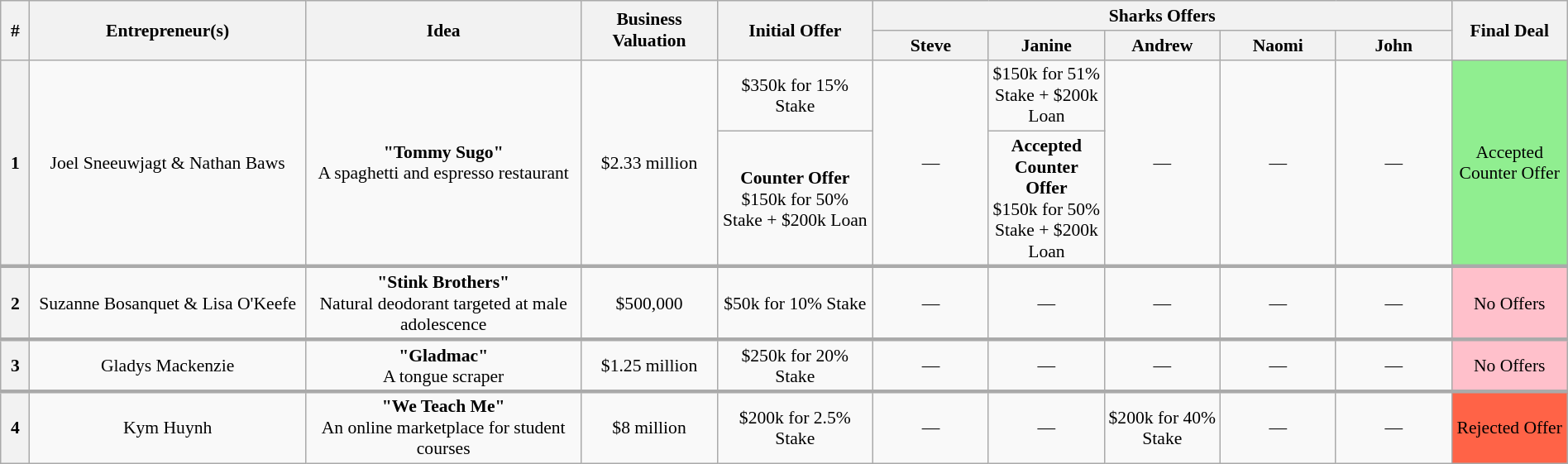<table class="wikitable plainrowheaders" style="font-size:90%; text-align:center; width: 100%; margin-left: auto; margin-right: auto;">
<tr>
<th scope="col" bgcolor="lightgrey" rowspan="2" width="15" align="center">#</th>
<th scope="col" bgcolor="lightgrey" rowspan="2" width="200" align="center">Entrepreneur(s)</th>
<th scope="col" bgcolor="lightgrey" rowspan="2" width="200" align="center">Idea</th>
<th scope="col" bgcolor="lightgrey" rowspan="2" width="95" align="center">Business Valuation</th>
<th scope="col" bgcolor="lightgrey" rowspan="2" width="110" align="center">Initial Offer</th>
<th scope="col" bgcolor="lightgrey" colspan="5">Sharks Offers</th>
<th scope="col" bgcolor="lightgrey" rowspan="2" width="80" align="center">Final Deal</th>
</tr>
<tr>
<th width="80" align="center"><strong>Steve</strong></th>
<th width="80" align="center"><strong>Janine</strong></th>
<th width="80" align="center"><strong>Andrew</strong></th>
<th width="80" align="center"><strong>Naomi</strong></th>
<th width="80" align="center"><strong>John</strong></th>
</tr>
<tr>
<th rowspan="2">1</th>
<td rowspan="2">Joel Sneeuwjagt & Nathan Baws</td>
<td rowspan="2"><strong>"Tommy Sugo"</strong><br> A spaghetti and espresso restaurant</td>
<td rowspan="2">$2.33 million</td>
<td>$350k for 15% Stake</td>
<td rowspan="2">—</td>
<td>$150k for 51% Stake + $200k Loan</td>
<td rowspan="2">—</td>
<td rowspan="2">—</td>
<td rowspan="2">—</td>
<td rowspan="2" bgcolor="lightgreen">Accepted Counter Offer</td>
</tr>
<tr>
<td><strong>Counter Offer</strong><br> $150k for 50% Stake + $200k Loan</td>
<td><strong>Accepted Counter Offer</strong><br> $150k for 50% Stake + $200k Loan</td>
</tr>
<tr>
</tr>
<tr style="border-top:3px solid #aaa;">
<th>2</th>
<td>Suzanne Bosanquet & Lisa O'Keefe</td>
<td><strong>"Stink Brothers"</strong><br> Natural deodorant targeted at male adolescence</td>
<td>$500,000</td>
<td>$50k for 10% Stake</td>
<td>—</td>
<td>—</td>
<td>—</td>
<td>—</td>
<td>—</td>
<td bgcolor="pink">No Offers</td>
</tr>
<tr>
</tr>
<tr style="border-top:3px solid #aaa;">
<th>3</th>
<td>Gladys Mackenzie</td>
<td><strong>"Gladmac"</strong><br> A tongue scraper</td>
<td>$1.25 million</td>
<td>$250k for 20% Stake</td>
<td>—</td>
<td>—</td>
<td>—</td>
<td>—</td>
<td>—</td>
<td bgcolor="pink">No Offers</td>
</tr>
<tr>
</tr>
<tr style="border-top:3px solid #aaa;">
<th>4</th>
<td>Kym Huynh</td>
<td><strong>"We Teach Me"</strong><br> An online marketplace for student courses</td>
<td>$8 million</td>
<td>$200k for 2.5% Stake</td>
<td>—</td>
<td>—</td>
<td>$200k for 40% Stake</td>
<td>—</td>
<td>—</td>
<td bgcolor="tomato">Rejected Offer</td>
</tr>
</table>
